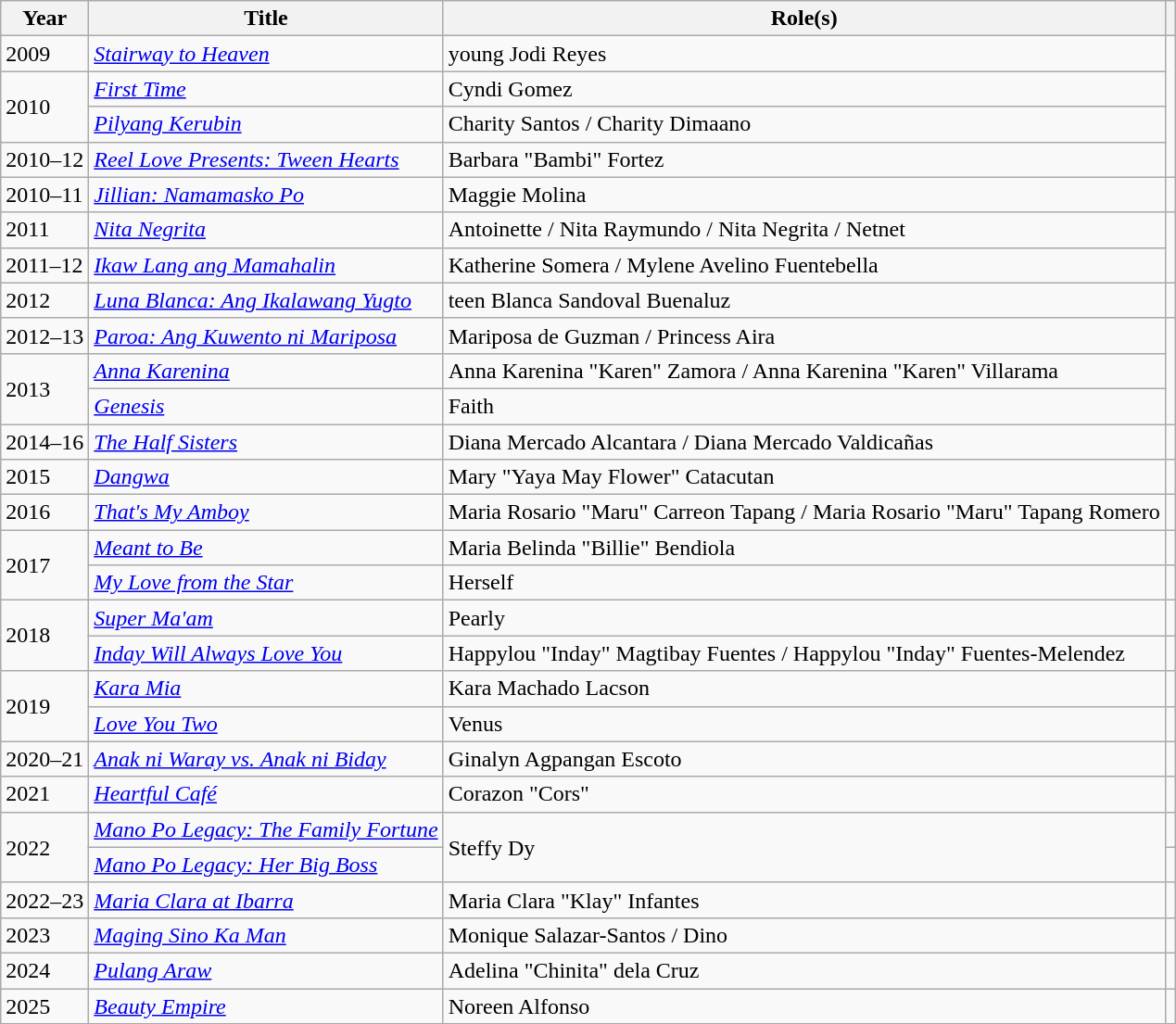<table class="wikitable">
<tr>
<th>Year</th>
<th>Title</th>
<th>Role(s)</th>
<th></th>
</tr>
<tr>
<td>2009</td>
<td><em><a href='#'>Stairway to Heaven</a></em></td>
<td>young Jodi Reyes</td>
<td rowspan="4"></td>
</tr>
<tr>
<td rowspan="2">2010</td>
<td><em><a href='#'>First Time</a></em></td>
<td>Cyndi Gomez</td>
</tr>
<tr>
<td><em><a href='#'>Pilyang Kerubin</a></em></td>
<td>Charity Santos / Charity Dimaano</td>
</tr>
<tr>
<td>2010–12</td>
<td><em><a href='#'>Reel Love Presents: Tween Hearts</a></em></td>
<td>Barbara "Bambi" Fortez</td>
</tr>
<tr>
<td>2010–11</td>
<td><em><a href='#'>Jillian: Namamasko Po</a></em></td>
<td>Maggie Molina</td>
<td></td>
</tr>
<tr>
<td>2011</td>
<td><em><a href='#'>Nita Negrita</a></em></td>
<td>Antoinette / Nita Raymundo / Nita Negrita / Netnet</td>
<td rowspan="2"></td>
</tr>
<tr>
<td>2011–12</td>
<td><em><a href='#'>Ikaw Lang ang Mamahalin</a></em></td>
<td>Katherine Somera / Mylene Avelino Fuentebella</td>
</tr>
<tr>
<td>2012</td>
<td><em><a href='#'>Luna Blanca: Ang Ikalawang Yugto</a></em></td>
<td>teen Blanca Sandoval Buenaluz</td>
<td></td>
</tr>
<tr>
<td>2012–13</td>
<td><em><a href='#'>Paroa: Ang Kuwento ni Mariposa</a></em></td>
<td>Mariposa de Guzman / Princess Aira</td>
<td rowspan="3"></td>
</tr>
<tr>
<td rowspan="2">2013</td>
<td><em><a href='#'>Anna Karenina</a></em></td>
<td>Anna Karenina "Karen" Zamora / Anna Karenina "Karen" Villarama</td>
</tr>
<tr>
<td><em><a href='#'>Genesis</a></em></td>
<td>Faith</td>
</tr>
<tr>
<td>2014–16</td>
<td><em><a href='#'>The Half Sisters</a></em></td>
<td>Diana Mercado Alcantara / Diana Mercado Valdicañas</td>
<td></td>
</tr>
<tr>
<td>2015</td>
<td><em><a href='#'>Dangwa</a></em></td>
<td>Mary "Yaya May Flower" Catacutan</td>
<td></td>
</tr>
<tr>
<td>2016</td>
<td><em><a href='#'>That's My Amboy</a></em></td>
<td>Maria Rosario "Maru" Carreon Tapang / Maria Rosario "Maru" Tapang Romero</td>
<td></td>
</tr>
<tr>
<td rowspan="2">2017</td>
<td><em><a href='#'>Meant to Be</a></em></td>
<td>Maria Belinda "Billie" Bendiola</td>
<td></td>
</tr>
<tr>
<td><em><a href='#'>My Love from the Star</a></em></td>
<td>Herself</td>
<td></td>
</tr>
<tr>
<td rowspan="2">2018</td>
<td><em><a href='#'>Super Ma'am</a></em></td>
<td>Pearly</td>
<td></td>
</tr>
<tr>
<td><em><a href='#'>Inday Will Always Love You</a></em></td>
<td>Happylou "Inday" Magtibay Fuentes / Happylou "Inday" Fuentes-Melendez</td>
<td></td>
</tr>
<tr>
<td rowspan="2">2019</td>
<td><em><a href='#'>Kara Mia</a></em></td>
<td>Kara Machado Lacson</td>
<td></td>
</tr>
<tr>
<td><em><a href='#'>Love You Two</a></em></td>
<td>Venus</td>
<td></td>
</tr>
<tr>
<td>2020–21</td>
<td><em><a href='#'>Anak ni Waray vs. Anak ni Biday</a></em></td>
<td>Ginalyn Agpangan Escoto</td>
<td></td>
</tr>
<tr>
<td>2021</td>
<td><em><a href='#'>Heartful Café</a></em></td>
<td>Corazon "Cors"</td>
<td></td>
</tr>
<tr>
<td rowspan="2">2022</td>
<td><em><a href='#'>Mano Po Legacy: The Family Fortune</a></em></td>
<td rowspan="2">Steffy Dy</td>
<td></td>
</tr>
<tr>
<td><em><a href='#'>Mano Po Legacy: Her Big Boss</a></em></td>
<td></td>
</tr>
<tr>
<td>2022–23</td>
<td><em><a href='#'>Maria Clara at Ibarra</a></em></td>
<td>Maria Clara "Klay" Infantes</td>
<td></td>
</tr>
<tr>
<td>2023</td>
<td><em><a href='#'>Maging Sino Ka Man</a></em></td>
<td>Monique Salazar-Santos / Dino</td>
<td></td>
</tr>
<tr>
<td>2024</td>
<td><em><a href='#'>Pulang Araw</a></em></td>
<td>Adelina "Chinita" dela Cruz</td>
<td></td>
</tr>
<tr>
<td>2025</td>
<td><em><a href='#'>Beauty Empire</a></em></td>
<td>Noreen Alfonso</td>
<td></td>
</tr>
</table>
